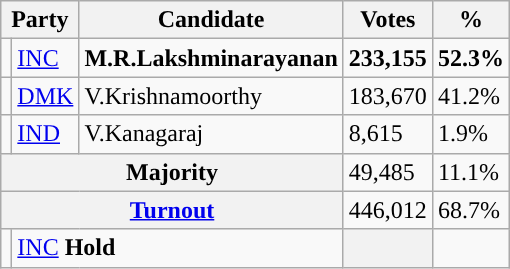<table class="wikitable">
<tr>
<th colspan="2">Party</th>
<th>Candidate</th>
<th>Votes</th>
<th>%</th>
</tr>
<tr>
<td></td>
<td><a href='#'>INC</a></td>
<td><strong>M.R.Lakshminarayanan</strong></td>
<td><strong>233,155</strong></td>
<td><strong>52.3%</strong></td>
</tr>
<tr>
<td></td>
<td><a href='#'>DMK</a></td>
<td>V.Krishnamoorthy</td>
<td>183,670</td>
<td>41.2%</td>
</tr>
<tr>
<td></td>
<td><a href='#'>IND</a></td>
<td>V.Kanagaraj</td>
<td>8,615</td>
<td>1.9%</td>
</tr>
<tr>
<th colspan="3">Majority</th>
<td>49,485</td>
<td>11.1%</td>
</tr>
<tr>
<th colspan="3"><a href='#'>Turnout</a></th>
<td>446,012</td>
<td>68.7%</td>
</tr>
<tr>
<td></td>
<td colspan="2"><a href='#'>INC</a> <strong>Hold</strong></td>
<th></th>
<td></td>
</tr>
</table>
